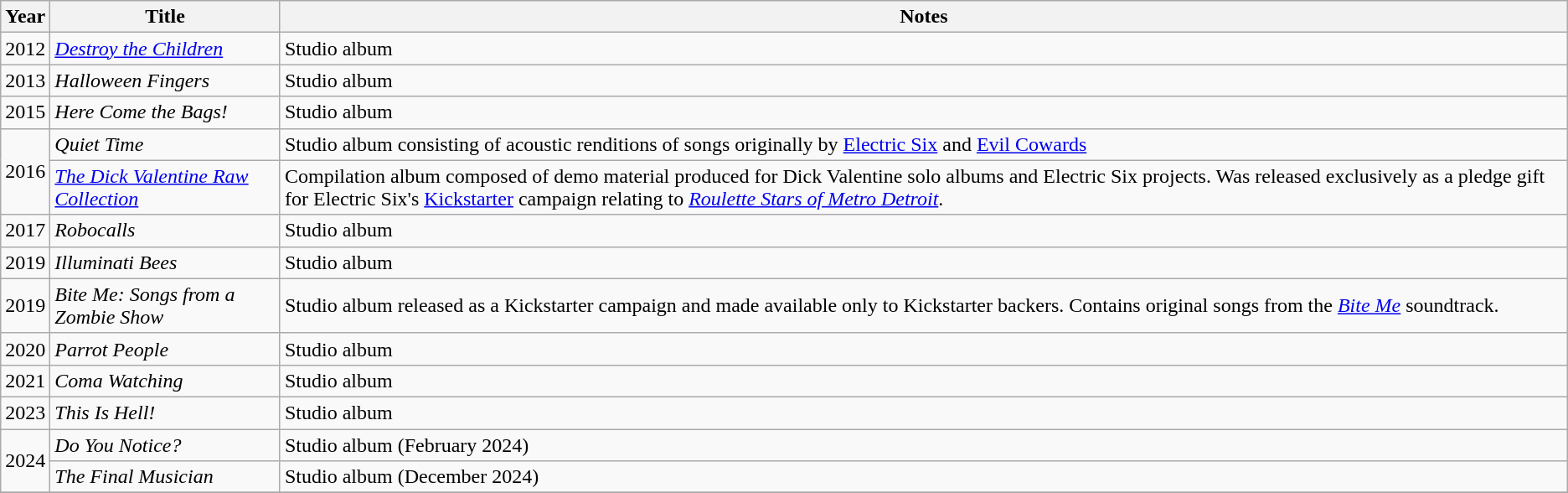<table class="wikitable sortable">
<tr>
<th>Year</th>
<th>Title</th>
<th>Notes</th>
</tr>
<tr>
<td>2012</td>
<td><em><a href='#'>Destroy the Children</a></em></td>
<td>Studio album</td>
</tr>
<tr>
<td>2013</td>
<td><em>Halloween Fingers</em></td>
<td>Studio album</td>
</tr>
<tr>
<td>2015</td>
<td><em>Here Come the Bags!</em></td>
<td>Studio album</td>
</tr>
<tr>
<td rowspan="2">2016</td>
<td><em>Quiet Time</em></td>
<td>Studio album consisting of acoustic renditions of songs originally by <a href='#'>Electric Six</a> and <a href='#'>Evil Cowards</a></td>
</tr>
<tr>
<td><em><a href='#'>The Dick Valentine Raw Collection</a></em></td>
<td>Compilation album composed of demo material produced for Dick Valentine solo albums and Electric Six projects. Was released exclusively as a pledge gift for Electric Six's <a href='#'>Kickstarter</a> campaign relating to <em><a href='#'>Roulette Stars of Metro Detroit</a></em>.</td>
</tr>
<tr>
<td>2017</td>
<td><em>Robocalls</em></td>
<td>Studio album</td>
</tr>
<tr>
<td>2019</td>
<td><em>Illuminati Bees</em></td>
<td>Studio album</td>
</tr>
<tr>
<td>2019</td>
<td><em>Bite Me: Songs from a Zombie Show</em></td>
<td>Studio album released as a Kickstarter campaign and made available only to Kickstarter backers. Contains original songs from the <em><a href='#'>Bite Me</a></em> soundtrack.</td>
</tr>
<tr>
<td>2020</td>
<td><em>Parrot People</em></td>
<td>Studio album</td>
</tr>
<tr>
<td>2021</td>
<td><em>Coma Watching</em></td>
<td>Studio album</td>
</tr>
<tr>
<td>2023</td>
<td><em>This Is Hell!</em></td>
<td>Studio album</td>
</tr>
<tr>
<td rowspan="2">2024</td>
<td><em>Do You Notice?</em></td>
<td>Studio album (February 2024)</td>
</tr>
<tr>
<td><em>The Final Musician</em></td>
<td>Studio album (December 2024)</td>
</tr>
<tr>
</tr>
</table>
